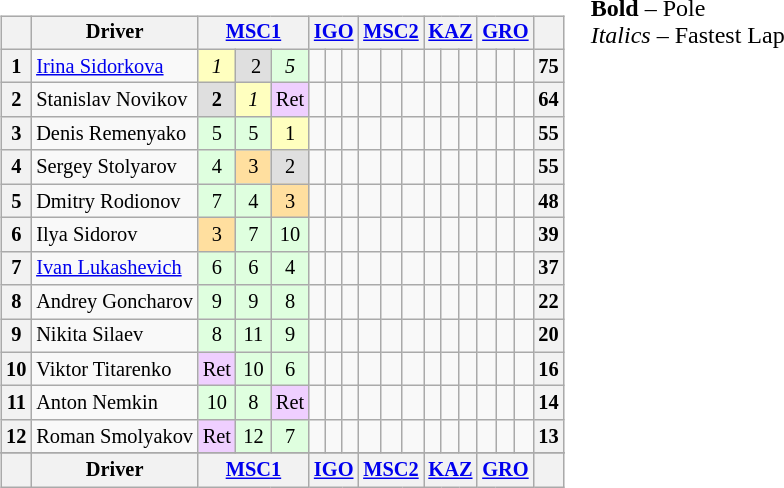<table>
<tr>
<td valign="top"><br><table align=left| class="wikitable" style="font-size: 85%; text-align: center">
<tr valign="top">
<th valign="middle"></th>
<th valign="middle">Driver</th>
<th colspan=3><a href='#'>MSC1</a></th>
<th colspan=3><a href='#'>IGO</a></th>
<th colspan=3><a href='#'>MSC2</a></th>
<th colspan=3><a href='#'>KAZ</a></th>
<th colspan=3><a href='#'>GRO</a></th>
<th valign="middle"></th>
</tr>
<tr>
<th>1</th>
<td align="left"><a href='#'>Irina Sidorkova</a></td>
<td style="background:#ffffbf;"><em>1</em></td>
<td style="background:#dfdfdf;">  2 </td>
<td style="background:#dfffdf;"><em>5</em></td>
<td></td>
<td></td>
<td></td>
<td></td>
<td></td>
<td></td>
<td></td>
<td></td>
<td></td>
<td></td>
<td></td>
<td></td>
<th>75</th>
</tr>
<tr>
<th>2</th>
<td align="left">Stanislav Novikov</td>
<td style="background:#dfdfdf;"><strong>2</strong></td>
<td style="background:#ffffbf;"><em>1</em></td>
<td style="background:#efcfff;">Ret</td>
<td></td>
<td></td>
<td></td>
<td></td>
<td></td>
<td></td>
<td></td>
<td></td>
<td></td>
<td></td>
<td></td>
<td></td>
<th>64</th>
</tr>
<tr>
<th>3</th>
<td align="left">Denis Remenyako</td>
<td style="background:#dfffdf;">5</td>
<td style="background:#dfffdf;">5</td>
<td style="background:#ffffbf;">1</td>
<td></td>
<td></td>
<td></td>
<td></td>
<td></td>
<td></td>
<td></td>
<td></td>
<td></td>
<td></td>
<td></td>
<td></td>
<th>55</th>
</tr>
<tr>
<th>4</th>
<td align="left">Sergey Stolyarov</td>
<td style="background:#dfffdf;">4</td>
<td style="background:#ffdf9f;">3</td>
<td style="background:#dfdfdf;">2</td>
<td></td>
<td></td>
<td></td>
<td></td>
<td></td>
<td></td>
<td></td>
<td></td>
<td></td>
<td></td>
<td></td>
<td></td>
<th>55</th>
</tr>
<tr>
<th>5</th>
<td align="left">Dmitry Rodionov</td>
<td style="background:#dfffdf;">7</td>
<td style="background:#dfffdf;">4</td>
<td style="background:#ffdf9f;">3</td>
<td></td>
<td></td>
<td></td>
<td></td>
<td></td>
<td></td>
<td></td>
<td></td>
<td></td>
<td></td>
<td></td>
<td></td>
<th>48</th>
</tr>
<tr>
<th>6</th>
<td align="left">Ilya Sidorov</td>
<td style="background:#ffdf9f;">3</td>
<td style="background:#dfffdf;">7</td>
<td style="background:#dfffdf;">10</td>
<td></td>
<td></td>
<td></td>
<td></td>
<td></td>
<td></td>
<td></td>
<td></td>
<td></td>
<td></td>
<td></td>
<td></td>
<th>39</th>
</tr>
<tr>
<th>7</th>
<td align="left"><a href='#'>Ivan Lukashevich</a></td>
<td style="background:#dfffdf;">6</td>
<td style="background:#dfffdf;">6</td>
<td style="background:#dfffdf;">4</td>
<td></td>
<td></td>
<td></td>
<td></td>
<td></td>
<td></td>
<td></td>
<td></td>
<td></td>
<td></td>
<td></td>
<td></td>
<th>37</th>
</tr>
<tr>
<th>8</th>
<td align="left">Andrey Goncharov</td>
<td style="background:#dfffdf;">9</td>
<td style="background:#dfffdf;">9</td>
<td style="background:#dfffdf;">8</td>
<td></td>
<td></td>
<td></td>
<td></td>
<td></td>
<td></td>
<td></td>
<td></td>
<td></td>
<td></td>
<td></td>
<td></td>
<th>22</th>
</tr>
<tr>
<th>9</th>
<td align="left">Nikita Silaev</td>
<td style="background:#dfffdf;">8</td>
<td style="background:#dfffdf;">11</td>
<td style="background:#dfffdf;">9</td>
<td></td>
<td></td>
<td></td>
<td></td>
<td></td>
<td></td>
<td></td>
<td></td>
<td></td>
<td></td>
<td></td>
<td></td>
<th>20</th>
</tr>
<tr>
<th>10</th>
<td align="left">Viktor Titarenko</td>
<td style="background:#efcfff;">Ret</td>
<td style="background:#dfffdf;">10</td>
<td style="background:#dfffdf;">6</td>
<td></td>
<td></td>
<td></td>
<td></td>
<td></td>
<td></td>
<td></td>
<td></td>
<td></td>
<td></td>
<td></td>
<td></td>
<th>16</th>
</tr>
<tr>
<th>11</th>
<td align="left">Anton Nemkin</td>
<td style="background:#dfffdf;">10</td>
<td style="background:#dfffdf;">8</td>
<td style="background:#efcfff;">Ret</td>
<td></td>
<td></td>
<td></td>
<td></td>
<td></td>
<td></td>
<td></td>
<td></td>
<td></td>
<td></td>
<td></td>
<td></td>
<th>14</th>
</tr>
<tr>
<th>12</th>
<td align="left">Roman Smolyakov</td>
<td style="background:#efcfff;">Ret</td>
<td style="background:#dfffdf;">12</td>
<td style="background:#dfffdf;">7</td>
<td></td>
<td></td>
<td></td>
<td></td>
<td></td>
<td></td>
<td></td>
<td></td>
<td></td>
<td></td>
<td></td>
<td></td>
<th>13</th>
</tr>
<tr>
</tr>
<tr valign="top">
<th valign="middle"></th>
<th valign="middle">Driver</th>
<th colspan=3><a href='#'>MSC1</a></th>
<th colspan=3><a href='#'>IGO</a></th>
<th colspan=3><a href='#'>MSC2</a></th>
<th colspan=3><a href='#'>KAZ</a></th>
<th colspan=3><a href='#'>GRO</a></th>
<th valign="middle"></th>
</tr>
</table>
</td>
<td valign="top"><br>
<span><strong>Bold</strong> – Pole<br>
<em>Italics</em> – Fastest Lap</span></td>
</tr>
</table>
